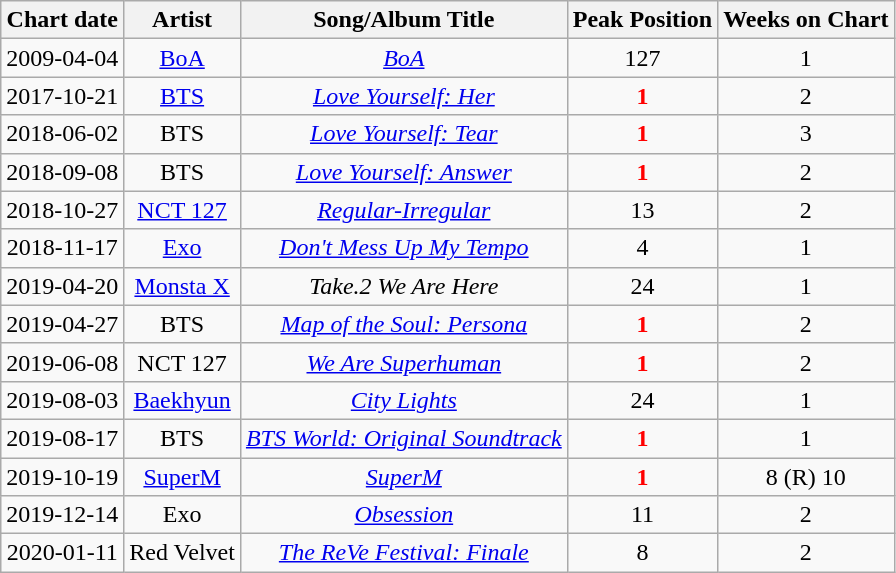<table class="wikitable sortable" style="text-align:center">
<tr>
<th>Chart date</th>
<th>Artist</th>
<th>Song/Album Title</th>
<th>Peak Position</th>
<th>Weeks on Chart</th>
</tr>
<tr>
<td>2009-04-04</td>
<td><a href='#'>BoA</a></td>
<td><em><a href='#'>BoA</a></em></td>
<td>127</td>
<td>1</td>
</tr>
<tr>
<td>2017-10-21</td>
<td><a href='#'>BTS</a></td>
<td><em><a href='#'>Love Yourself: Her</a></em></td>
<td style="color:red"><strong>1</strong></td>
<td>2</td>
</tr>
<tr>
<td>2018-06-02</td>
<td>BTS</td>
<td><em><a href='#'>Love Yourself: Tear</a></em></td>
<td style="color:red"><strong>1</strong></td>
<td>3</td>
</tr>
<tr>
<td>2018-09-08</td>
<td>BTS</td>
<td><em><a href='#'>Love Yourself: Answer</a></em></td>
<td style="color:red"><strong>1</strong></td>
<td>2</td>
</tr>
<tr>
<td>2018-10-27</td>
<td><a href='#'>NCT 127</a></td>
<td><em><a href='#'>Regular-Irregular</a></em></td>
<td>13</td>
<td>2</td>
</tr>
<tr>
<td>2018-11-17</td>
<td><a href='#'>Exo</a></td>
<td><em><a href='#'>Don't Mess Up My Tempo</a></em></td>
<td>4</td>
<td>1</td>
</tr>
<tr>
<td>2019-04-20</td>
<td><a href='#'>Monsta X</a></td>
<td><em>Take.2 We Are Here</em></td>
<td>24</td>
<td>1</td>
</tr>
<tr>
<td>2019-04-27</td>
<td>BTS</td>
<td><em><a href='#'>Map of the Soul: Persona</a></em></td>
<td style="color:red"><strong>1</strong></td>
<td>2</td>
</tr>
<tr>
<td>2019-06-08</td>
<td>NCT 127</td>
<td><em><a href='#'>We Are Superhuman</a></em></td>
<td style="color:red"><strong>1</strong></td>
<td>2</td>
</tr>
<tr>
<td>2019-08-03</td>
<td><a href='#'>Baekhyun</a></td>
<td><em><a href='#'>City Lights</a></em></td>
<td>24</td>
<td>1</td>
</tr>
<tr>
<td>2019-08-17</td>
<td>BTS</td>
<td><em><a href='#'>BTS World: Original Soundtrack</a></em></td>
<td style="color:red"><strong>1</strong></td>
<td>1</td>
</tr>
<tr>
<td>2019-10-19</td>
<td><a href='#'>SuperM</a></td>
<td><em><a href='#'>SuperM</a></em></td>
<td style="color:red"><strong>1</strong></td>
<td>8 (R) 10</td>
</tr>
<tr>
<td>2019-12-14</td>
<td>Exo</td>
<td><em><a href='#'>Obsession</a></em></td>
<td>11</td>
<td>2</td>
</tr>
<tr>
<td>2020-01-11</td>
<td>Red Velvet</td>
<td><em><a href='#'>The ReVe Festival: Finale</a></em></td>
<td>8</td>
<td>2</td>
</tr>
</table>
